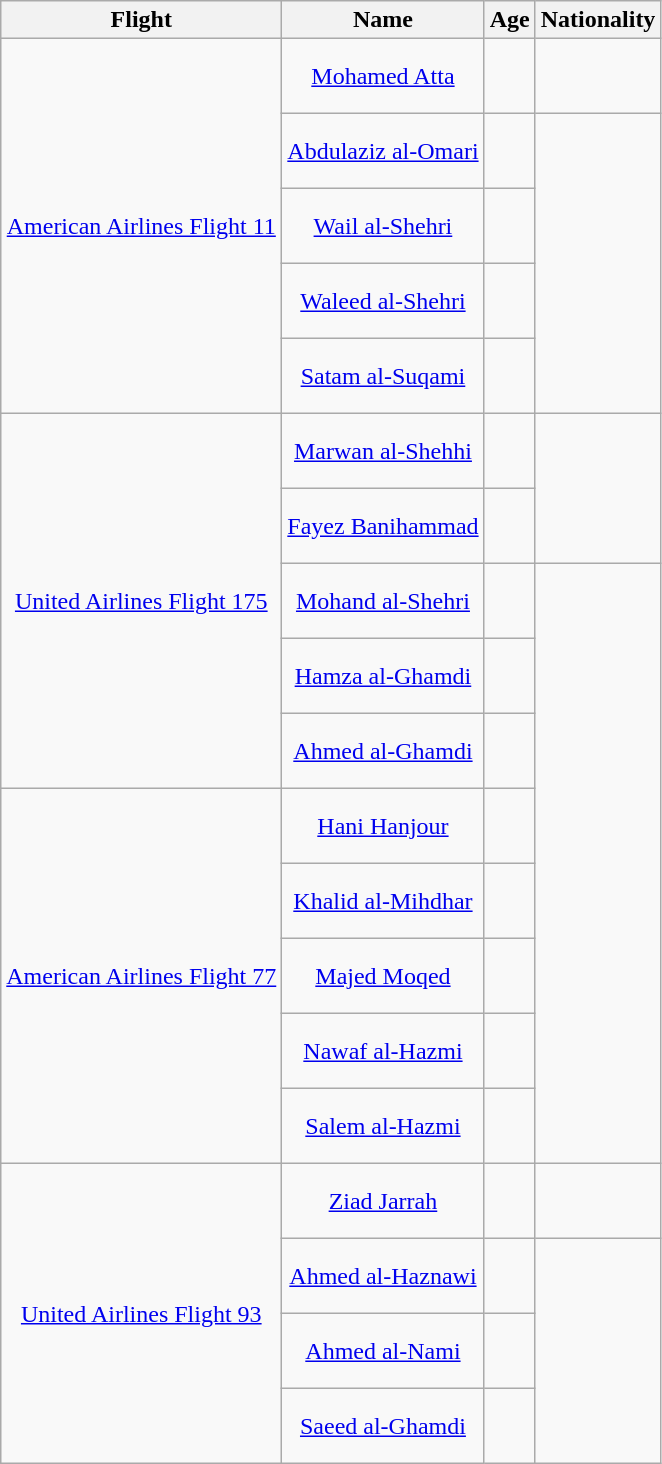<table class="wikitable sortable" style="margin: left">
<tr>
<th class="unsortable">Flight</th>
<th class="unsortable">Name</th>
<th>Age</th>
<th class="unsortable">Nationality</th>
</tr>
<tr style="vertical-align:middle; height:50px; text-align:center;">
<td rowspan="5"><a href='#'>American Airlines Flight 11</a><br></td>
<td><a href='#'>Mohamed Atta</a><br></td>
<td></td>
<td></td>
</tr>
<tr style="vertical-align:middle; height:50px; text-align:center;">
<td><a href='#'>Abdulaziz al-Omari</a></td>
<td></td>
<td rowspan="4"></td>
</tr>
<tr style="vertical-align:middle; height:50px; text-align:center;">
<td><a href='#'>Wail al-Shehri</a></td>
<td></td>
</tr>
<tr style="vertical-align:middle; height:50px; text-align:center;">
<td><a href='#'>Waleed al-Shehri</a></td>
<td></td>
</tr>
<tr style="vertical-align:middle; height:50px; text-align:center;">
<td><a href='#'>Satam al-Suqami</a></td>
<td></td>
</tr>
<tr style="vertical-align:middle; height:50px; text-align:center;">
<td rowspan="5"><a href='#'>United Airlines Flight 175</a><br></td>
<td><a href='#'>Marwan al-Shehhi</a><br></td>
<td></td>
<td rowspan="2"></td>
</tr>
<tr style="vertical-align:middle; height:50px; text-align:center;">
<td><a href='#'>Fayez Banihammad</a></td>
<td></td>
</tr>
<tr style="vertical-align:middle; height:50px; text-align:center;">
<td><a href='#'>Mohand al-Shehri</a></td>
<td></td>
<td rowspan="8"></td>
</tr>
<tr style="vertical-align:middle; height:50px; text-align:center;">
<td><a href='#'>Hamza al-Ghamdi</a></td>
<td></td>
</tr>
<tr style="vertical-align:middle; height:50px; text-align:center;">
<td><a href='#'>Ahmed al-Ghamdi</a></td>
<td></td>
</tr>
<tr style="vertical-align:middle; height:50px; text-align:center;">
<td rowspan="5"><a href='#'>American Airlines Flight 77</a><br></td>
<td><a href='#'>Hani Hanjour</a><br></td>
<td></td>
</tr>
<tr style="vertical-align:middle; height:50px; text-align:center;">
<td><a href='#'>Khalid al-Mihdhar</a></td>
<td></td>
</tr>
<tr style="vertical-align:middle; height:50px; text-align:center;">
<td><a href='#'>Majed Moqed</a></td>
<td></td>
</tr>
<tr style="vertical-align:middle; height:50px; text-align:center;">
<td><a href='#'>Nawaf al-Hazmi</a></td>
<td></td>
</tr>
<tr style="vertical-align:middle; height:50px; text-align:center;">
<td><a href='#'>Salem al-Hazmi</a></td>
<td></td>
</tr>
<tr style="vertical-align:middle; height:50px; text-align:center;">
<td rowspan="5"><a href='#'>United Airlines Flight 93</a><br></td>
<td><a href='#'>Ziad Jarrah</a><br></td>
<td></td>
<td></td>
</tr>
<tr style="vertical-align:middle; height:50px; text-align:center;">
<td><a href='#'>Ahmed al-Haznawi</a></td>
<td></td>
<td rowspan="3"></td>
</tr>
<tr style="vertical-align:middle; height:50px; text-align:center;">
<td><a href='#'>Ahmed al-Nami</a></td>
<td></td>
</tr>
<tr style="vertical-align:middle; height:50px; text-align:center;">
<td><a href='#'>Saeed al-Ghamdi</a></td>
<td></td>
</tr>
</table>
